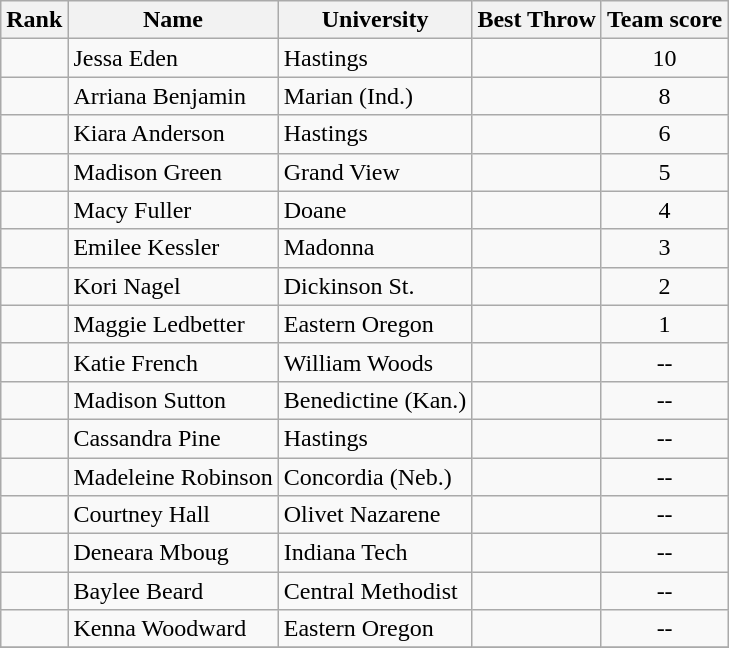<table class="wikitable sortable" style="text-align:center">
<tr>
<th>Rank</th>
<th>Name</th>
<th>University</th>
<th>Best Throw</th>
<th>Team score</th>
</tr>
<tr>
<td></td>
<td align=left>Jessa Eden</td>
<td align="left">Hastings</td>
<td><strong></strong></td>
<td>10</td>
</tr>
<tr>
<td></td>
<td align=left>Arriana Benjamin</td>
<td align="left">Marian (Ind.)</td>
<td><strong></strong></td>
<td>8</td>
</tr>
<tr>
<td></td>
<td align=left>Kiara Anderson</td>
<td align="left">Hastings</td>
<td><strong></strong></td>
<td>6</td>
</tr>
<tr>
<td></td>
<td align=left>Madison Green</td>
<td align="left">Grand View</td>
<td><strong></strong></td>
<td>5</td>
</tr>
<tr>
<td></td>
<td align=left>Macy Fuller</td>
<td align="left">Doane</td>
<td><strong></strong></td>
<td>4</td>
</tr>
<tr>
<td></td>
<td align=left>Emilee Kessler</td>
<td align="left">Madonna</td>
<td><strong></strong></td>
<td>3</td>
</tr>
<tr>
<td></td>
<td align=left>Kori Nagel</td>
<td align="left">Dickinson St.</td>
<td><strong></strong></td>
<td>2</td>
</tr>
<tr>
<td></td>
<td align=left>Maggie Ledbetter</td>
<td align="left">Eastern Oregon</td>
<td><strong></strong></td>
<td>1</td>
</tr>
<tr>
<td></td>
<td align=left>Katie French</td>
<td align="left">William Woods</td>
<td><strong></strong></td>
<td>--</td>
</tr>
<tr>
<td></td>
<td align=left>Madison Sutton</td>
<td align="left">Benedictine (Kan.)</td>
<td><strong></strong></td>
<td>--</td>
</tr>
<tr>
<td></td>
<td align=left>Cassandra Pine</td>
<td align="left">Hastings</td>
<td><strong></strong></td>
<td>--</td>
</tr>
<tr>
<td></td>
<td align=left>Madeleine Robinson</td>
<td align="left">Concordia (Neb.)</td>
<td><strong></strong></td>
<td>--</td>
</tr>
<tr>
<td></td>
<td align=left>Courtney Hall</td>
<td align="left">Olivet Nazarene</td>
<td><strong></strong></td>
<td>--</td>
</tr>
<tr>
<td></td>
<td align=left>Deneara Mboug</td>
<td align="left">Indiana Tech</td>
<td><strong></strong></td>
<td>--</td>
</tr>
<tr>
<td></td>
<td align=left>Baylee Beard</td>
<td align="left">Central Methodist</td>
<td><strong></strong></td>
<td>--</td>
</tr>
<tr>
<td></td>
<td align=left>Kenna Woodward</td>
<td align="left">Eastern Oregon</td>
<td><strong></strong></td>
<td>--</td>
</tr>
<tr>
</tr>
</table>
